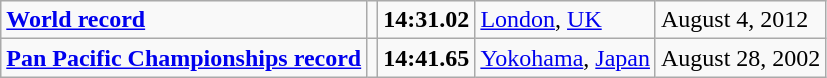<table class="wikitable">
<tr>
<td><strong><a href='#'>World record</a></strong></td>
<td></td>
<td><strong>14:31.02</strong></td>
<td><a href='#'>London</a>, <a href='#'>UK</a></td>
<td>August 4, 2012</td>
</tr>
<tr>
<td><strong><a href='#'>Pan Pacific Championships record</a></strong></td>
<td></td>
<td><strong>14:41.65</strong></td>
<td><a href='#'>Yokohama</a>, <a href='#'>Japan</a></td>
<td>August 28, 2002</td>
</tr>
</table>
